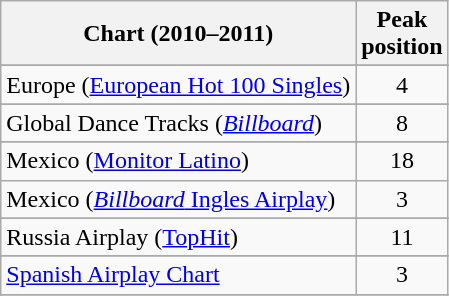<table class="wikitable sortable">
<tr>
<th>Chart (2010–2011)</th>
<th>Peak<br>position</th>
</tr>
<tr>
</tr>
<tr>
</tr>
<tr>
</tr>
<tr>
</tr>
<tr>
</tr>
<tr>
</tr>
<tr>
</tr>
<tr>
</tr>
<tr>
</tr>
<tr>
</tr>
<tr>
<td>Europe (<a href='#'>European Hot 100 Singles</a>)</td>
<td style="text-align:center;">4</td>
</tr>
<tr>
</tr>
<tr>
</tr>
<tr>
</tr>
<tr>
<td>Global Dance Tracks (<em><a href='#'>Billboard</a></em>)</td>
<td style="text-align:center;">8</td>
</tr>
<tr>
</tr>
<tr>
</tr>
<tr>
</tr>
<tr>
</tr>
<tr>
</tr>
<tr>
</tr>
<tr>
<td>Mexico (<a href='#'>Monitor Latino</a>)</td>
<td style="text-align:center;">18</td>
</tr>
<tr>
<td>Mexico (<a href='#'><em>Billboard</em> Ingles Airplay</a>)</td>
<td style="text-align:center;">3</td>
</tr>
<tr>
</tr>
<tr>
</tr>
<tr>
</tr>
<tr>
</tr>
<tr>
<td>Russia Airplay (<a href='#'>TopHit</a>)</td>
<td style="text-align:center;">11</td>
</tr>
<tr>
</tr>
<tr>
</tr>
<tr>
</tr>
<tr>
<td><a href='#'>Spanish Airplay Chart</a></td>
<td style="text-align:center;">3</td>
</tr>
<tr>
</tr>
<tr>
</tr>
<tr>
</tr>
<tr>
</tr>
<tr>
</tr>
<tr>
</tr>
<tr>
</tr>
<tr>
</tr>
<tr>
</tr>
<tr>
</tr>
</table>
